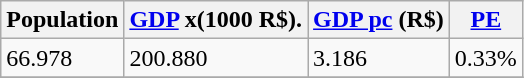<table class="wikitable" border="1">
<tr>
<th>Population</th>
<th><a href='#'>GDP</a> x(1000 R$).</th>
<th><a href='#'>GDP pc</a> (R$)</th>
<th><a href='#'>PE</a></th>
</tr>
<tr>
<td>66.978</td>
<td>200.880</td>
<td>3.186</td>
<td>0.33%</td>
</tr>
<tr>
</tr>
</table>
